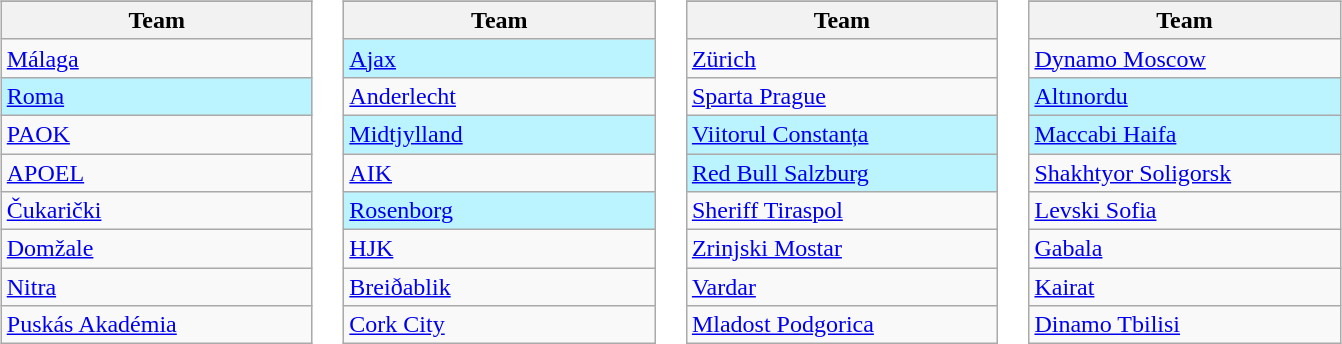<table>
<tr valign=top>
<td><br><table class="wikitable">
<tr>
</tr>
<tr>
<th width=200>Team</th>
</tr>
<tr>
<td> <a href='#'>Málaga</a></td>
</tr>
<tr bgcolor=#BBF3FF>
<td> <a href='#'>Roma</a></td>
</tr>
<tr>
<td> <a href='#'>PAOK</a></td>
</tr>
<tr>
<td> <a href='#'>APOEL</a></td>
</tr>
<tr>
<td> <a href='#'>Čukarički</a></td>
</tr>
<tr>
<td> <a href='#'>Domžale</a></td>
</tr>
<tr>
<td> <a href='#'>Nitra</a></td>
</tr>
<tr>
<td> <a href='#'>Puskás Akadémia</a></td>
</tr>
</table>
</td>
<td><br><table class="wikitable">
<tr>
</tr>
<tr>
<th width=200>Team</th>
</tr>
<tr bgcolor=#BBF3FF>
<td> <a href='#'>Ajax</a></td>
</tr>
<tr>
<td> <a href='#'>Anderlecht</a></td>
</tr>
<tr bgcolor=#BBF3FF>
<td> <a href='#'>Midtjylland</a></td>
</tr>
<tr>
<td> <a href='#'>AIK</a></td>
</tr>
<tr bgcolor=#BBF3FF>
<td> <a href='#'>Rosenborg</a></td>
</tr>
<tr>
<td> <a href='#'>HJK</a></td>
</tr>
<tr>
<td> <a href='#'>Breiðablik</a></td>
</tr>
<tr>
<td> <a href='#'>Cork City</a></td>
</tr>
</table>
</td>
<td><br><table class="wikitable">
<tr>
</tr>
<tr>
<th width=200>Team</th>
</tr>
<tr>
<td> <a href='#'>Zürich</a></td>
</tr>
<tr>
<td> <a href='#'>Sparta Prague</a></td>
</tr>
<tr bgcolor=#BBF3FF>
<td> <a href='#'>Viitorul Constanța</a></td>
</tr>
<tr bgcolor=#BBF3FF>
<td> <a href='#'>Red Bull Salzburg</a></td>
</tr>
<tr>
<td> <a href='#'>Sheriff Tiraspol</a></td>
</tr>
<tr>
<td> <a href='#'>Zrinjski Mostar</a></td>
</tr>
<tr>
<td> <a href='#'>Vardar</a></td>
</tr>
<tr>
<td> <a href='#'>Mladost Podgorica</a></td>
</tr>
</table>
</td>
<td><br><table class="wikitable">
<tr>
</tr>
<tr>
<th width=200>Team</th>
</tr>
<tr>
<td> <a href='#'>Dynamo Moscow</a></td>
</tr>
<tr bgcolor=#BBF3FF>
<td> <a href='#'>Altınordu</a></td>
</tr>
<tr bgcolor=#BBF3FF>
<td> <a href='#'>Maccabi Haifa</a></td>
</tr>
<tr>
<td> <a href='#'>Shakhtyor Soligorsk</a></td>
</tr>
<tr>
<td> <a href='#'>Levski Sofia</a></td>
</tr>
<tr>
<td> <a href='#'>Gabala</a></td>
</tr>
<tr>
<td> <a href='#'>Kairat</a></td>
</tr>
<tr>
<td> <a href='#'>Dinamo Tbilisi</a></td>
</tr>
</table>
</td>
</tr>
</table>
